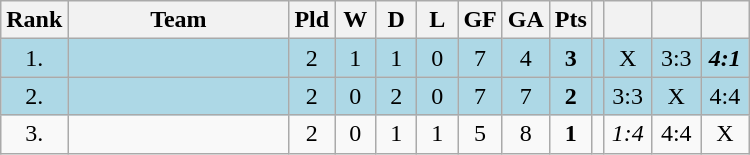<table class="wikitable">
<tr>
<th bgcolor="#efefef">Rank</th>
<th bgcolor="#efefef" width="140">Team</th>
<th bgcolor="#efefef" width="20">Pld</th>
<th bgcolor="#efefef" width="20">W</th>
<th bgcolor="#efefef" width="20">D</th>
<th bgcolor="#efefef" width="20">L</th>
<th bgcolor="#efefef" width="20">GF</th>
<th bgcolor="#efefef" width="20">GA</th>
<th bgcolor="#efefef" width="20">Pts</th>
<th bgcolor="#efefef"></th>
<th bgcolor="#efefef" width="25"></th>
<th bgcolor="#efefef" width="25"></th>
<th bgcolor="#efefef" width="25"></th>
</tr>
<tr align=center bgcolor=lightblue>
<td>1.</td>
<td align=left></td>
<td>2</td>
<td>1</td>
<td>1</td>
<td>0</td>
<td>7</td>
<td>4</td>
<td><strong>3</strong></td>
<td></td>
<td>X</td>
<td>3:3</td>
<td><strong><em>4:1</em></strong></td>
</tr>
<tr align=center bgcolor=lightblue>
<td>2.</td>
<td align=left></td>
<td>2</td>
<td>0</td>
<td>2</td>
<td>0</td>
<td>7</td>
<td>7</td>
<td><strong>2</strong></td>
<td></td>
<td>3:3</td>
<td>X</td>
<td>4:4</td>
</tr>
<tr align=center>
<td>3.</td>
<td align=left></td>
<td>2</td>
<td>0</td>
<td>1</td>
<td>1</td>
<td>5</td>
<td>8</td>
<td><strong>1</strong></td>
<td></td>
<td><em>1:4</em></td>
<td>4:4</td>
<td>X</td>
</tr>
</table>
